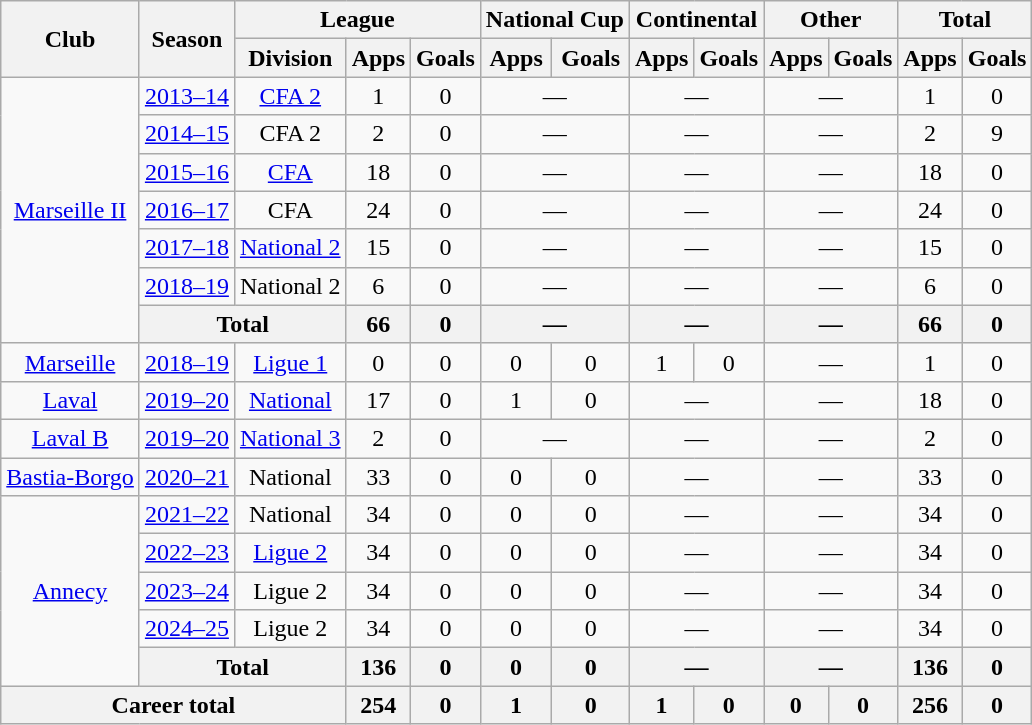<table class="wikitable" style="text-align: center">
<tr>
<th rowspan="2">Club</th>
<th rowspan="2">Season</th>
<th colspan="3">League</th>
<th colspan="2">National Cup</th>
<th colspan="2">Continental</th>
<th colspan="2">Other</th>
<th colspan="2">Total</th>
</tr>
<tr>
<th>Division</th>
<th>Apps</th>
<th>Goals</th>
<th>Apps</th>
<th>Goals</th>
<th>Apps</th>
<th>Goals</th>
<th>Apps</th>
<th>Goals</th>
<th>Apps</th>
<th>Goals</th>
</tr>
<tr>
<td rowspan=7><a href='#'>Marseille II</a></td>
<td><a href='#'>2013–14</a></td>
<td><a href='#'>CFA 2</a></td>
<td>1</td>
<td>0</td>
<td colspan="2">—</td>
<td colspan="2">—</td>
<td colspan="2">—</td>
<td>1</td>
<td>0</td>
</tr>
<tr>
<td><a href='#'>2014–15</a></td>
<td>CFA 2</td>
<td>2</td>
<td>0</td>
<td colspan="2">—</td>
<td colspan="2">—</td>
<td colspan="2">—</td>
<td>2</td>
<td>9</td>
</tr>
<tr>
<td><a href='#'>2015–16</a></td>
<td><a href='#'>CFA</a></td>
<td>18</td>
<td>0</td>
<td colspan="2">—</td>
<td colspan="2">—</td>
<td colspan="2">—</td>
<td>18</td>
<td>0</td>
</tr>
<tr>
<td><a href='#'>2016–17</a></td>
<td>CFA</td>
<td>24</td>
<td>0</td>
<td colspan="2">—</td>
<td colspan="2">—</td>
<td colspan="2">—</td>
<td>24</td>
<td>0</td>
</tr>
<tr>
<td><a href='#'>2017–18</a></td>
<td><a href='#'>National 2</a></td>
<td>15</td>
<td>0</td>
<td colspan="2">—</td>
<td colspan="2">—</td>
<td colspan="2">—</td>
<td>15</td>
<td>0</td>
</tr>
<tr>
<td><a href='#'>2018–19</a></td>
<td>National 2</td>
<td>6</td>
<td>0</td>
<td colspan="2">—</td>
<td colspan="2">—</td>
<td colspan="2">—</td>
<td>6</td>
<td>0</td>
</tr>
<tr>
<th colspan=2>Total</th>
<th>66</th>
<th>0</th>
<th colspan="2">—</th>
<th colspan="2">—</th>
<th colspan="2">—</th>
<th>66</th>
<th>0</th>
</tr>
<tr>
<td rowspan="1"><a href='#'>Marseille</a></td>
<td><a href='#'>2018–19</a></td>
<td><a href='#'>Ligue 1</a></td>
<td>0</td>
<td>0</td>
<td>0</td>
<td>0</td>
<td>1</td>
<td>0</td>
<td colspan="2">—</td>
<td>1</td>
<td>0</td>
</tr>
<tr>
<td><a href='#'>Laval</a></td>
<td><a href='#'>2019–20</a></td>
<td><a href='#'>National</a></td>
<td>17</td>
<td>0</td>
<td>1</td>
<td>0</td>
<td colspan="2">—</td>
<td colspan=2>—</td>
<td>18</td>
<td>0</td>
</tr>
<tr>
<td><a href='#'>Laval B</a></td>
<td><a href='#'>2019–20</a></td>
<td><a href='#'>National 3</a></td>
<td>2</td>
<td>0</td>
<td colspan="2">—</td>
<td colspan="2">—</td>
<td colspan="2">—</td>
<td>2</td>
<td>0</td>
</tr>
<tr>
<td><a href='#'>Bastia-Borgo</a></td>
<td><a href='#'>2020–21</a></td>
<td>National</td>
<td>33</td>
<td>0</td>
<td>0</td>
<td>0</td>
<td colspan="2">—</td>
<td colspan=2>—</td>
<td>33</td>
<td>0</td>
</tr>
<tr>
<td rowspan=5><a href='#'>Annecy</a></td>
<td><a href='#'>2021–22</a></td>
<td>National</td>
<td>34</td>
<td>0</td>
<td>0</td>
<td>0</td>
<td colspan="2">—</td>
<td colspan="2">—</td>
<td>34</td>
<td>0</td>
</tr>
<tr>
<td><a href='#'>2022–23</a></td>
<td><a href='#'>Ligue 2</a></td>
<td>34</td>
<td>0</td>
<td>0</td>
<td>0</td>
<td colspan="2">—</td>
<td colspan="2">—</td>
<td>34</td>
<td>0</td>
</tr>
<tr>
<td><a href='#'>2023–24</a></td>
<td>Ligue 2</td>
<td>34</td>
<td>0</td>
<td>0</td>
<td>0</td>
<td colspan="2">—</td>
<td colspan="2">—</td>
<td>34</td>
<td>0</td>
</tr>
<tr>
<td><a href='#'>2024–25</a></td>
<td>Ligue 2</td>
<td>34</td>
<td>0</td>
<td>0</td>
<td>0</td>
<td colspan="2">—</td>
<td colspan="2">—</td>
<td>34</td>
<td>0</td>
</tr>
<tr>
<th colspan=2>Total</th>
<th>136</th>
<th>0</th>
<th>0</th>
<th>0</th>
<th colspan="2">—</th>
<th colspan="2">—</th>
<th>136</th>
<th>0</th>
</tr>
<tr>
<th colspan="3">Career total</th>
<th>254</th>
<th>0</th>
<th>1</th>
<th>0</th>
<th>1</th>
<th>0</th>
<th>0</th>
<th>0</th>
<th>256</th>
<th>0</th>
</tr>
</table>
